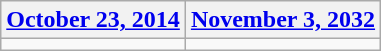<table class=wikitable>
<tr>
<th><a href='#'>October 23, 2014</a></th>
<th><a href='#'>November 3, 2032</a></th>
</tr>
<tr>
<td></td>
<td></td>
</tr>
</table>
